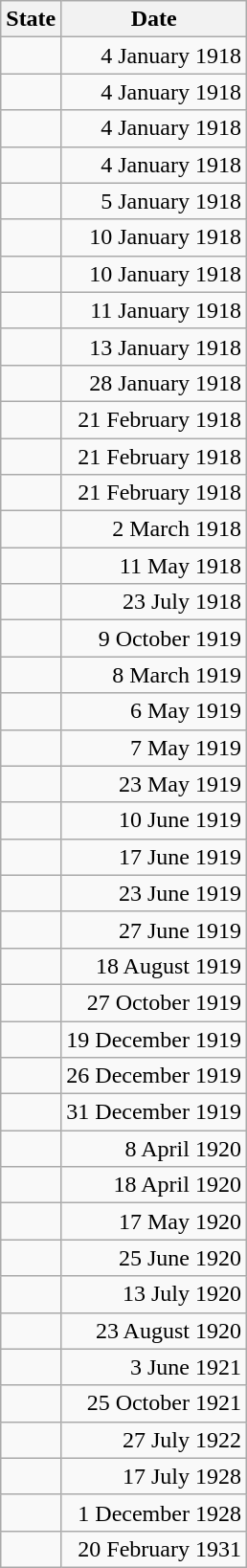<table class="wikitable">
<tr>
<th>State</th>
<th>Date </th>
</tr>
<tr>
<td data-sort-value="Venäjä"></td>
<td align=right data-sort-value="19180104">4 January 1918</td>
</tr>
<tr>
<td></td>
<td align=right data-sort-value="19180104">4 January 1918</td>
</tr>
<tr>
<td></td>
<td align=right data-sort-value="19180104">4 January 1918</td>
</tr>
<tr>
<td></td>
<td align=right data-sort-value="19180104">4 January 1918</td>
</tr>
<tr>
<td></td>
<td align=right data-sort-value="19180105">5 January 1918</td>
</tr>
<tr>
<td></td>
<td align=right data-sort-value="19180110">10 January 1918</td>
</tr>
<tr>
<td></td>
<td align=right data-sort-value="19180110">10 January 1918</td>
</tr>
<tr>
<td></td>
<td align=right data-sort-value="19180111">11 January 1918</td>
</tr>
<tr>
<td></td>
<td align=right data-sort-value="19180113">13 January 1918</td>
</tr>
<tr>
<td></td>
<td align=right data-sort-value="19180128">28 January 1918</td>
</tr>
<tr>
<td></td>
<td align=right data-sort-value="19180221">21 February 1918</td>
</tr>
<tr>
<td></td>
<td align=right data-sort-value="19180221">21 February 1918</td>
</tr>
<tr>
<td></td>
<td align=right data-sort-value="19180227">21 February 1918</td>
</tr>
<tr>
<td></td>
<td align=right>2 March 1918</td>
</tr>
<tr>
<td></td>
<td align=right data-sort-value="19180511">11 May 1918</td>
</tr>
<tr>
<td></td>
<td align=right data-sort-value="19180723">23 July 1918</td>
</tr>
<tr>
<td></td>
<td align=right data-sort-value="19181009">9  October 1919</td>
</tr>
<tr>
<td></td>
<td align=right data-sort-value="19190308">8  March 1919</td>
</tr>
<tr>
<td></td>
<td align=right data-sort-value="19190506">6 May 1919</td>
</tr>
<tr>
<td></td>
<td align=right data-sort-value="19190507">7 May 1919</td>
</tr>
<tr>
<td></td>
<td align=right data-sort-value="19190523">23 May 1919</td>
</tr>
<tr>
<td></td>
<td align=right data-sort-value="19190610">10 June 1919</td>
</tr>
<tr>
<td></td>
<td align=right data-sort-value="19190617">17 June 1919</td>
</tr>
<tr>
<td></td>
<td align=right data-sort-value="19190623">23 June 1919</td>
</tr>
<tr>
<td></td>
<td align=right data-sort-value="19190627">27 June 1919</td>
</tr>
<tr>
<td></td>
<td align=right data-sort-value="19190818">18 August 1919</td>
</tr>
<tr>
<td></td>
<td align=right data-sort-value="19191027">27  October 1919</td>
</tr>
<tr>
<td></td>
<td align=right data-sort-value="19191219">19 December 1919</td>
</tr>
<tr>
<td></td>
<td align=right data-sort-value="19191226">26 December 1919</td>
</tr>
<tr>
<td></td>
<td align=right data-sort-value="19191231">31 December 1919</td>
</tr>
<tr>
<td></td>
<td align=right data-sort-value="19191219">8 April 1920</td>
</tr>
<tr>
<td></td>
<td align=right data-sort-value="19191219">18 April 1920</td>
</tr>
<tr>
<td></td>
<td align=right data-sort-value="19191219">17 May 1920</td>
</tr>
<tr>
<td></td>
<td align=right data-sort-value="19191219">25 June 1920</td>
</tr>
<tr>
<td></td>
<td align=right data-sort-value="19191219">13 July 1920</td>
</tr>
<tr>
<td></td>
<td align=right data-sort-value="19191219">23 August 1920</td>
</tr>
<tr>
<td></td>
<td align=right data-sort-value="19191219">3 June 1921</td>
</tr>
<tr>
<td></td>
<td align=right data-sort-value="19191219">25  October 1921</td>
</tr>
<tr>
<td> </td>
<td align=right data-sort-value="19191219">27 July 1922</td>
</tr>
<tr>
<td></td>
<td align=right data-sort-value="19191219">17 July 1928</td>
</tr>
<tr>
<td></td>
<td align=right data-sort-value="19191219">1 December 1928</td>
</tr>
<tr>
<td></td>
<td align=right data-sort-value="19191219">20 February 1931</td>
</tr>
</table>
